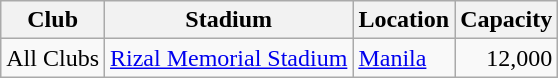<table class="wikitable sortable">
<tr>
<th>Club</th>
<th>Stadium</th>
<th>Location</th>
<th>Capacity</th>
</tr>
<tr>
<td>All Clubs</td>
<td><a href='#'>Rizal Memorial Stadium</a></td>
<td><a href='#'>Manila</a></td>
<td style="text-align: right">12,000</td>
</tr>
</table>
